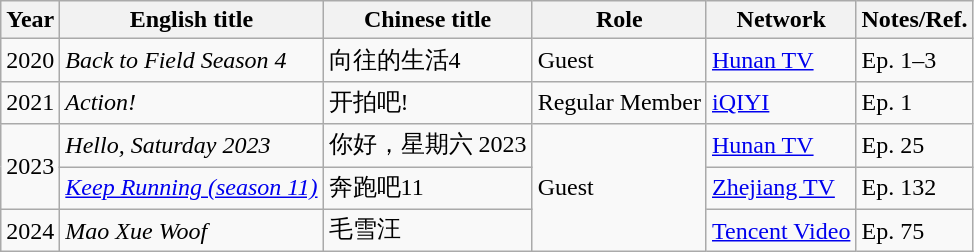<table class="wikitable sortable">
<tr>
<th>Year</th>
<th>English title</th>
<th>Chinese title</th>
<th>Role</th>
<th>Network</th>
<th>Notes/Ref.</th>
</tr>
<tr>
<td>2020</td>
<td><em>Back to Field Season 4</em></td>
<td>向往的生活4</td>
<td>Guest</td>
<td><a href='#'>Hunan TV</a></td>
<td>Ep. 1–3</td>
</tr>
<tr>
<td>2021</td>
<td><em>Action!</em></td>
<td>开拍吧!</td>
<td>Regular Member</td>
<td><a href='#'>iQIYI</a></td>
<td>Ep. 1</td>
</tr>
<tr>
<td rowspan="2">2023</td>
<td><em>Hello, Saturday 2023</em></td>
<td>你好，星期六 2023</td>
<td rowspan="3">Guest</td>
<td><a href='#'>Hunan TV</a></td>
<td>Ep. 25</td>
</tr>
<tr>
<td><em><a href='#'>Keep Running (season 11)</a></em></td>
<td>奔跑吧11</td>
<td><a href='#'>Zhejiang TV</a></td>
<td>Ep. 132</td>
</tr>
<tr>
<td>2024</td>
<td><em>Mao Xue Woof</em></td>
<td>毛雪汪</td>
<td><a href='#'>Tencent Video</a></td>
<td>Ep. 75</td>
</tr>
</table>
